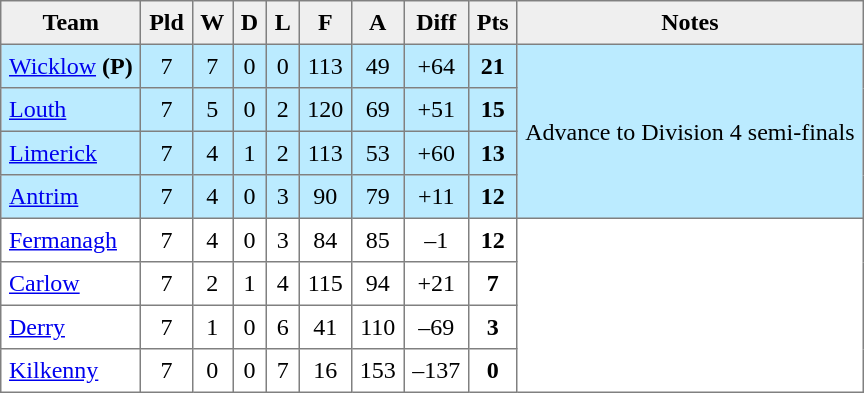<table style=border-collapse:collapse border=1 cellspacing=0 cellpadding=5>
<tr style="text-align:center; background:#efefef;">
<th>Team</th>
<th>Pld</th>
<th>W</th>
<th>D</th>
<th>L</th>
<th>F</th>
<th>A</th>
<th>Diff</th>
<th>Pts</th>
<th>Notes</th>
</tr>
<tr style="text-align:center; background:#bbebff;">
<td style="text-align:left;"> <a href='#'>Wicklow</a> <strong>(P)</strong></td>
<td>7</td>
<td>7</td>
<td>0</td>
<td>0</td>
<td>113</td>
<td>49</td>
<td>+64</td>
<td><strong>21</strong></td>
<td rowspan=4>Advance to Division 4 semi-finals</td>
</tr>
<tr style="text-align:center; background:#bbebff;">
<td style="text-align:left;"> <a href='#'>Louth</a></td>
<td>7</td>
<td>5</td>
<td>0</td>
<td>2</td>
<td>120</td>
<td>69</td>
<td>+51</td>
<td><strong>15</strong></td>
</tr>
<tr style="text-align:center; background:#bbebff;">
<td style="text-align:left;"> <a href='#'>Limerick</a></td>
<td>7</td>
<td>4</td>
<td>1</td>
<td>2</td>
<td>113</td>
<td>53</td>
<td>+60</td>
<td><strong>13</strong></td>
</tr>
<tr style="text-align:center; background:#bbebff;">
<td style="text-align:left;"> <a href='#'>Antrim</a></td>
<td>7</td>
<td>4</td>
<td>0</td>
<td>3</td>
<td>90</td>
<td>79</td>
<td>+11</td>
<td><strong>12</strong></td>
</tr>
<tr style="text-align:center; background:#fff;">
<td style="text-align:left;"> <a href='#'>Fermanagh</a></td>
<td>7</td>
<td>4</td>
<td>0</td>
<td>3</td>
<td>84</td>
<td>85</td>
<td>–1</td>
<td><strong>12</strong></td>
</tr>
<tr style="text-align:center; background:#fff;">
<td style="text-align:left;"> <a href='#'>Carlow</a></td>
<td>7</td>
<td>2</td>
<td>1</td>
<td>4</td>
<td>115</td>
<td>94</td>
<td>+21</td>
<td><strong>7</strong></td>
</tr>
<tr style="text-align:center; background:#fff;">
<td style="text-align:left;"> <a href='#'>Derry</a></td>
<td>7</td>
<td>1</td>
<td>0</td>
<td>6</td>
<td>41</td>
<td>110</td>
<td>–69</td>
<td><strong>3</strong></td>
</tr>
<tr style="text-align:center; background:#fff;">
<td style="text-align:left;"> <a href='#'>Kilkenny</a></td>
<td>7</td>
<td>0</td>
<td>0</td>
<td>7</td>
<td>16</td>
<td>153</td>
<td>–137</td>
<td><strong>0</strong></td>
</tr>
</table>
